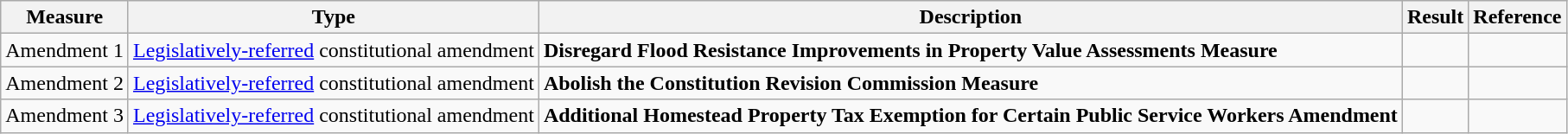<table class="wikitable">
<tr>
<th>Measure</th>
<th>Type</th>
<th>Description</th>
<th>Result</th>
<th>Reference</th>
</tr>
<tr>
<td>Amendment 1</td>
<td><a href='#'>Legislatively-referred</a> constitutional amendment</td>
<td><strong>Disregard Flood Resistance Improvements in Property Value Assessments Measure</strong></td>
<td></td>
<td></td>
</tr>
<tr>
<td>Amendment 2</td>
<td><a href='#'>Legislatively-referred</a> constitutional amendment</td>
<td><strong>Abolish the Constitution Revision Commission Measure</strong></td>
<td></td>
<td></td>
</tr>
<tr>
<td>Amendment 3</td>
<td><a href='#'>Legislatively-referred</a> constitutional amendment</td>
<td><strong>Additional Homestead Property Tax Exemption for Certain Public Service Workers Amendment</strong></td>
<td></td>
<td></td>
</tr>
</table>
